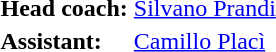<table>
<tr>
<td><strong>Head coach:</strong></td>
<td><a href='#'>Silvano Prandi</a></td>
</tr>
<tr>
<td><strong>Assistant:</strong></td>
<td><a href='#'>Camillo Placì</a></td>
</tr>
</table>
